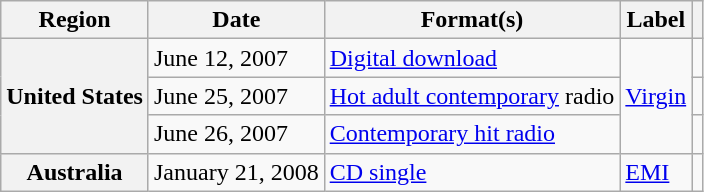<table class="wikitable plainrowheaders">
<tr>
<th scope="col">Region</th>
<th scope="col">Date</th>
<th scope="col">Format(s)</th>
<th scope="col">Label</th>
<th scope="col"></th>
</tr>
<tr>
<th scope="row" rowspan="3">United States</th>
<td>June 12, 2007</td>
<td><a href='#'>Digital download</a></td>
<td rowspan="3"><a href='#'>Virgin</a></td>
<td></td>
</tr>
<tr>
<td>June 25, 2007</td>
<td><a href='#'>Hot adult contemporary</a> radio</td>
<td></td>
</tr>
<tr>
<td>June 26, 2007</td>
<td><a href='#'>Contemporary hit radio</a></td>
<td></td>
</tr>
<tr>
<th scope="row">Australia</th>
<td>January 21, 2008</td>
<td><a href='#'>CD single</a></td>
<td><a href='#'>EMI</a></td>
<td></td>
</tr>
</table>
